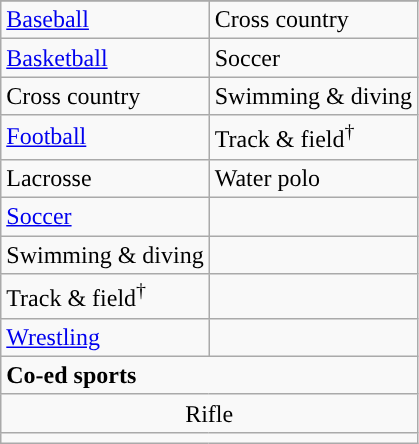<table class="wikitable" style=" ">
<tr>
</tr>
<tr>
<td><a href='#'>Baseball</a></td>
<td>Cross country</td>
</tr>
<tr>
<td><a href='#'>Basketball</a></td>
<td>Soccer</td>
</tr>
<tr>
<td>Cross country</td>
<td>Swimming & diving</td>
</tr>
<tr>
<td><a href='#'>Football</a></td>
<td>Track & field<sup>†</sup></td>
</tr>
<tr>
<td>Lacrosse</td>
<td>Water polo</td>
</tr>
<tr>
<td><a href='#'>Soccer</a></td>
<td></td>
</tr>
<tr>
<td>Swimming & diving</td>
<td></td>
</tr>
<tr>
<td>Track & field<sup>†</sup></td>
<td></td>
</tr>
<tr>
<td><a href='#'>Wrestling</a></td>
<td></td>
</tr>
<tr>
<td colspan="2"><strong>Co-ed sports</strong></td>
</tr>
<tr style="text-align:center">
<td colspan="2">Rifle</td>
</tr>
<tr>
<td colspan="2"></td>
</tr>
</table>
